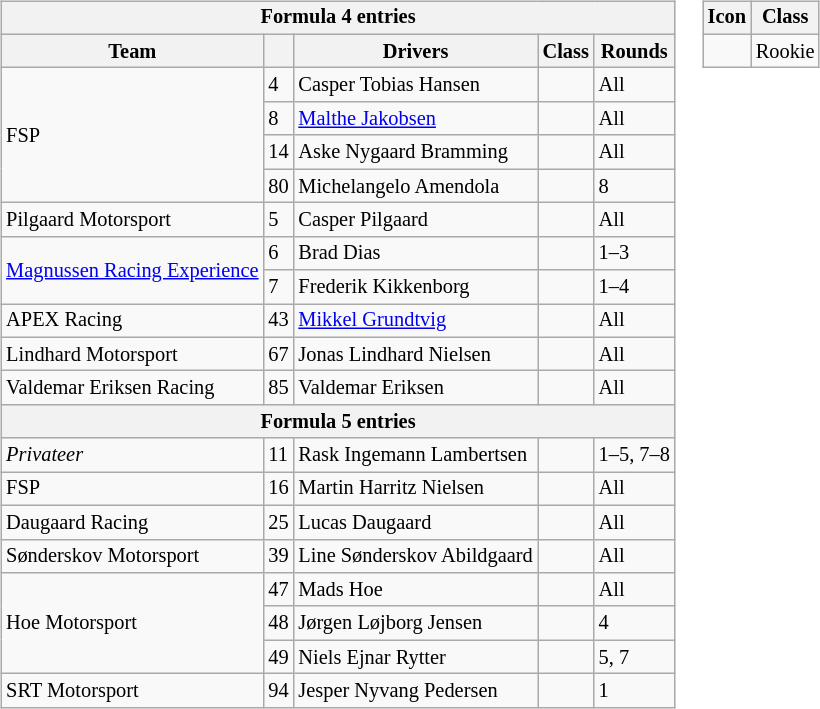<table>
<tr>
<td><br><table class="wikitable" style="font-size: 85%">
<tr>
<th colspan=5>Formula 4 entries</th>
</tr>
<tr>
<th>Team</th>
<th></th>
<th>Drivers</th>
<th>Class</th>
<th>Rounds</th>
</tr>
<tr>
<td rowspan=4>FSP</td>
<td>4</td>
<td> Casper Tobias Hansen</td>
<td></td>
<td>All</td>
</tr>
<tr>
<td>8</td>
<td> <a href='#'>Malthe Jakobsen</a></td>
<td style="text-align:center"></td>
<td>All</td>
</tr>
<tr>
<td>14</td>
<td> Aske Nygaard Bramming</td>
<td></td>
<td>All</td>
</tr>
<tr>
<td>80</td>
<td> Michelangelo Amendola</td>
<td style="text-align:center"></td>
<td>8</td>
</tr>
<tr>
<td>Pilgaard Motorsport</td>
<td>5</td>
<td> Casper Pilgaard</td>
<td></td>
<td>All</td>
</tr>
<tr>
<td rowspan=2><a href='#'>Magnussen Racing Experience</a></td>
<td>6</td>
<td> Brad Dias</td>
<td></td>
<td>1–3</td>
</tr>
<tr>
<td>7</td>
<td> Frederik Kikkenborg</td>
<td style="text-align:center"></td>
<td>1–4</td>
</tr>
<tr>
<td>APEX Racing</td>
<td>43</td>
<td> <a href='#'>Mikkel Grundtvig</a></td>
<td></td>
<td>All</td>
</tr>
<tr>
<td>Lindhard Motorsport</td>
<td>67</td>
<td> Jonas Lindhard Nielsen</td>
<td></td>
<td>All</td>
</tr>
<tr>
<td>Valdemar Eriksen Racing</td>
<td>85</td>
<td> Valdemar Eriksen</td>
<td></td>
<td>All</td>
</tr>
<tr>
<th colspan=5>Formula 5 entries</th>
</tr>
<tr>
<td><em>Privateer</em></td>
<td>11</td>
<td> Rask Ingemann Lambertsen</td>
<td style="text-align:center"></td>
<td>1–5, 7–8</td>
</tr>
<tr>
<td>FSP</td>
<td>16</td>
<td> Martin Harritz Nielsen</td>
<td></td>
<td>All</td>
</tr>
<tr>
<td>Daugaard Racing</td>
<td>25</td>
<td> Lucas Daugaard</td>
<td style="text-align:center"></td>
<td>All</td>
</tr>
<tr>
<td>Sønderskov Motorsport</td>
<td>39</td>
<td> Line Sønderskov Abildgaard</td>
<td></td>
<td>All</td>
</tr>
<tr>
<td rowspan=3>Hoe Motorsport</td>
<td>47</td>
<td> Mads Hoe</td>
<td></td>
<td>All</td>
</tr>
<tr>
<td>48</td>
<td> Jørgen Løjborg Jensen</td>
<td></td>
<td>4</td>
</tr>
<tr>
<td>49</td>
<td> Niels Ejnar Rytter</td>
<td></td>
<td>5, 7</td>
</tr>
<tr>
<td>SRT Motorsport</td>
<td>94</td>
<td> Jesper Nyvang Pedersen</td>
<td></td>
<td>1</td>
</tr>
</table>
</td>
<td style="vertical-align:top"><br><table class="wikitable" style="font-size: 85%">
<tr>
<th>Icon</th>
<th>Class</th>
</tr>
<tr>
<td style="text-align:center"></td>
<td>Rookie</td>
</tr>
</table>
</td>
</tr>
</table>
